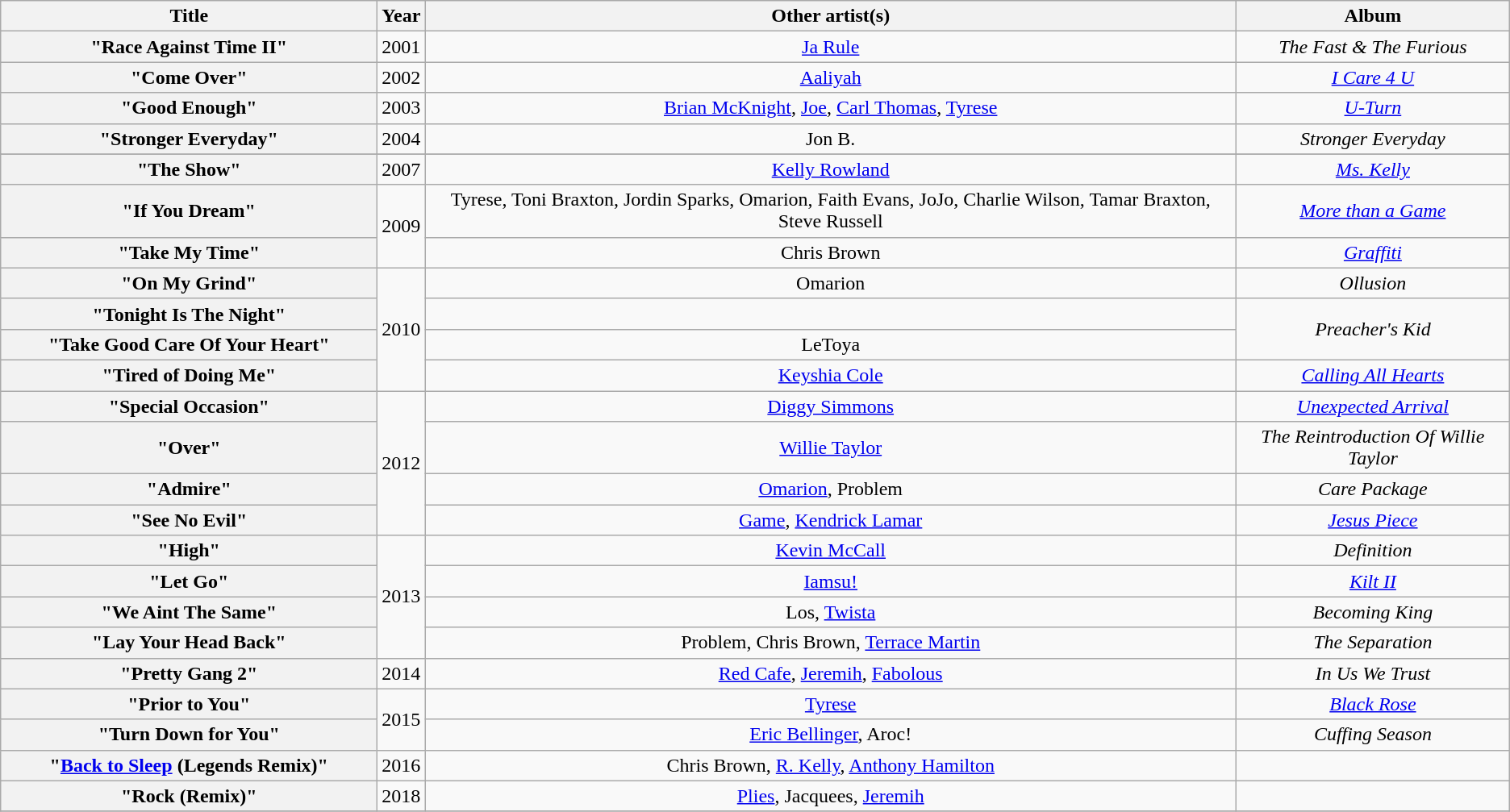<table class="wikitable plainrowheaders" style="text-align:center;">
<tr>
<th scope="col" style="width:19em;">Title</th>
<th scope="col">Year</th>
<th scope="col">Other artist(s)</th>
<th scope="col">Album</th>
</tr>
<tr>
<th scope="row">"Race Against Time II"</th>
<td>2001</td>
<td><a href='#'>Ja Rule</a></td>
<td><em>The Fast & The Furious</em></td>
</tr>
<tr>
<th scope="row">"Come Over"</th>
<td>2002</td>
<td><a href='#'>Aaliyah</a></td>
<td><em><a href='#'>I Care 4 U</a></em></td>
</tr>
<tr>
<th scope="row">"Good Enough"</th>
<td>2003</td>
<td><a href='#'>Brian McKnight</a>, <a href='#'>Joe</a>, <a href='#'>Carl Thomas</a>, <a href='#'>Tyrese</a></td>
<td><em><a href='#'>U-Turn</a></em></td>
</tr>
<tr>
<th scope="row">"Stronger Everyday"</th>
<td>2004</td>
<td>Jon B.</td>
<td><em>Stronger Everyday</em></td>
</tr>
<tr>
</tr>
<tr>
<th scope="row">"The Show"</th>
<td>2007</td>
<td><a href='#'>Kelly Rowland</a></td>
<td><em><a href='#'>Ms. Kelly</a></em></td>
</tr>
<tr>
<th scope="row">"If You Dream"</th>
<td rowspan="2">2009</td>
<td>Tyrese, Toni Braxton, Jordin Sparks, Omarion, Faith Evans, JoJo, Charlie Wilson, Tamar Braxton, Steve Russell</td>
<td><em><a href='#'>More than a Game</a></em></td>
</tr>
<tr>
<th scope="row">"Take My Time"</th>
<td>Chris Brown</td>
<td><em><a href='#'>Graffiti</a></em></td>
</tr>
<tr>
<th scope="row">"On My Grind"</th>
<td rowspan="4">2010</td>
<td>Omarion</td>
<td><em>Ollusion</em></td>
</tr>
<tr>
<th scope="row">"Tonight Is The Night"</th>
<td></td>
<td rowspan="2"><em>Preacher's Kid</em></td>
</tr>
<tr>
<th scope="row">"Take Good Care Of Your Heart"</th>
<td>LeToya</td>
</tr>
<tr>
<th scope="row">"Tired of Doing Me"</th>
<td><a href='#'>Keyshia Cole</a></td>
<td><em><a href='#'>Calling All Hearts</a></em></td>
</tr>
<tr>
<th scope="row">"Special Occasion"</th>
<td rowspan="4">2012</td>
<td><a href='#'>Diggy Simmons</a></td>
<td><em><a href='#'>Unexpected Arrival</a></em></td>
</tr>
<tr>
<th scope="row">"Over"</th>
<td><a href='#'>Willie Taylor</a></td>
<td><em>The Reintroduction Of Willie Taylor</em></td>
</tr>
<tr>
<th scope="row">"Admire"</th>
<td><a href='#'>Omarion</a>, Problem</td>
<td><em>Care Package</em></td>
</tr>
<tr>
<th scope="row">"See No Evil"</th>
<td><a href='#'>Game</a>, <a href='#'>Kendrick Lamar</a></td>
<td><em><a href='#'>Jesus Piece</a></em></td>
</tr>
<tr>
<th scope="row">"High"</th>
<td rowspan="4">2013</td>
<td><a href='#'>Kevin McCall</a></td>
<td><em>Definition</em></td>
</tr>
<tr>
<th scope="row">"Let Go"</th>
<td><a href='#'>Iamsu!</a></td>
<td><em><a href='#'>Kilt II</a></em></td>
</tr>
<tr>
<th scope="row">"We Aint The Same"</th>
<td>Los, <a href='#'>Twista</a></td>
<td><em>Becoming King</em></td>
</tr>
<tr>
<th scope="row">"Lay Your Head Back"</th>
<td>Problem, Chris Brown, <a href='#'>Terrace Martin</a></td>
<td><em>The Separation</em></td>
</tr>
<tr>
<th scope="row">"Pretty Gang 2"</th>
<td>2014</td>
<td><a href='#'>Red Cafe</a>, <a href='#'>Jeremih</a>, <a href='#'>Fabolous</a></td>
<td><em>In Us We Trust</em></td>
</tr>
<tr>
<th scope="row">"Prior to You"</th>
<td rowspan="2">2015</td>
<td><a href='#'>Tyrese</a></td>
<td><em><a href='#'>Black Rose</a></em></td>
</tr>
<tr>
<th scope="row">"Turn Down for You"</th>
<td><a href='#'>Eric Bellinger</a>, Aroc!</td>
<td><em>Cuffing Season</em></td>
</tr>
<tr>
<th scope="row">"<a href='#'>Back to Sleep</a> (Legends Remix)"</th>
<td>2016</td>
<td>Chris Brown, <a href='#'>R. Kelly</a>, <a href='#'>Anthony Hamilton</a></td>
<td></td>
</tr>
<tr>
<th scope="row">"Rock (Remix)"</th>
<td>2018</td>
<td><a href='#'>Plies</a>, Jacquees, <a href='#'>Jeremih</a></td>
<td></td>
</tr>
<tr>
</tr>
</table>
